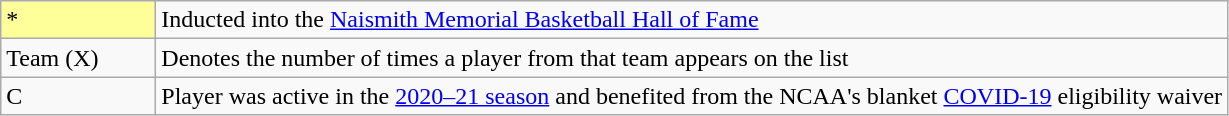<table class="wikitable">
<tr>
<td style="background:#ff9; width:6em;">*</td>
<td>Inducted into the <a href='#'>Naismith Memorial Basketball Hall of Fame</a></td>
</tr>
<tr>
<td>Team (X)</td>
<td>Denotes the number of times a player from that team appears on the list</td>
</tr>
<tr>
<td>C</td>
<td>Player was active in the <a href='#'>2020–21 season</a> and benefited from the NCAA's blanket <a href='#'>COVID-19</a> eligibility waiver</td>
</tr>
</table>
